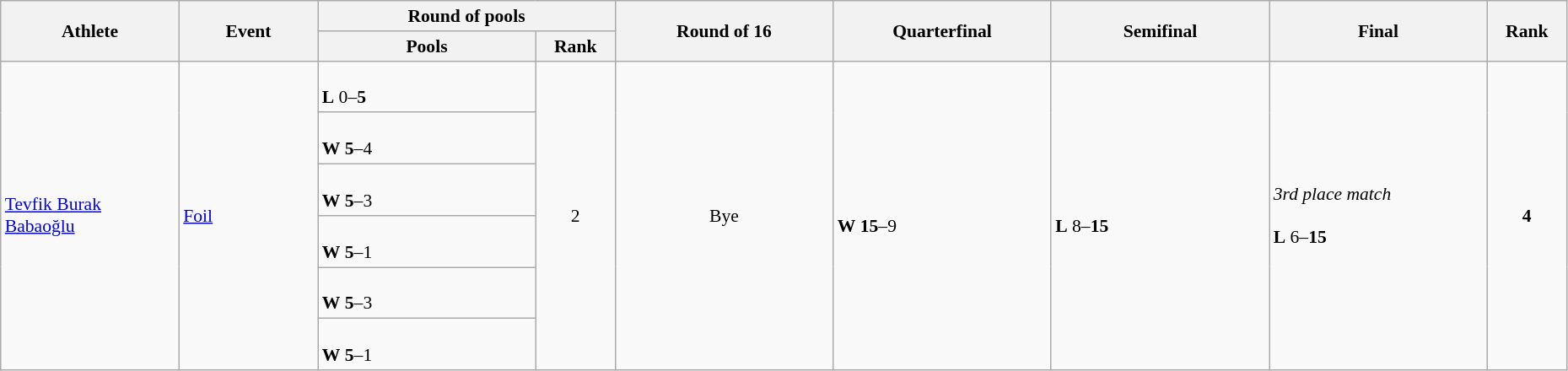<table class="wikitable" width="98%" style="text-align:left; font-size:90%">
<tr>
<th rowspan="2" width="9%">Athlete</th>
<th rowspan="2" width="7%">Event</th>
<th colspan="2">Round of pools</th>
<th rowspan="2" width="11%">Round of 16</th>
<th rowspan="2" width="11%">Quarterfinal</th>
<th rowspan="2" width="11%">Semifinal</th>
<th rowspan="2" width="11%">Final</th>
<th rowspan="2" width="4%">Rank</th>
</tr>
<tr>
<th width="11%">Pools</th>
<th width="4%">Rank</th>
</tr>
<tr>
<td rowspan="6"><a href='#'>Tevfik Burak Babaoğlu</a></td>
<td rowspan="6"><a href='#'>Foil</a></td>
<td><br> <strong>L</strong> 0–<strong>5</strong></td>
<td rowspan="6" align=center>2 <strong></strong></td>
<td rowspan="6" align=center>Bye</td>
<td rowspan="6"><br> <strong>W</strong> <strong>15</strong>–9</td>
<td rowspan="6"><br> <strong>L</strong> 8–<strong>15</strong></td>
<td rowspan="6"><em>3rd place match</em><br><br> <strong>L</strong> 6–<strong>15</strong></td>
<td rowspan="6" align="center"><strong>4</strong></td>
</tr>
<tr>
<td><br> <strong>W</strong> <strong>5</strong>–4</td>
</tr>
<tr>
<td><br> <strong>W</strong> <strong>5</strong>–3</td>
</tr>
<tr>
<td><br> <strong>W</strong> <strong>5</strong>–1</td>
</tr>
<tr>
<td><br> <strong>W</strong> <strong>5</strong>–3</td>
</tr>
<tr>
<td><br> <strong>W</strong> <strong>5</strong>–1</td>
</tr>
</table>
